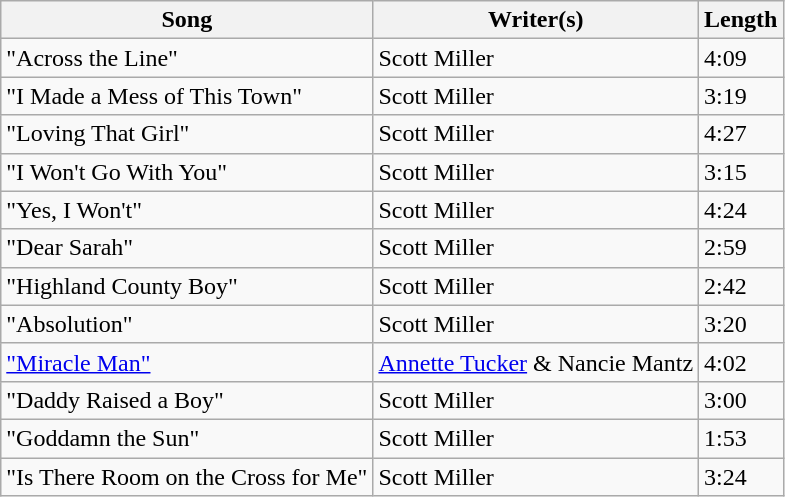<table class="wikitable">
<tr>
<th>Song</th>
<th>Writer(s)</th>
<th>Length</th>
</tr>
<tr>
<td>"Across the Line"</td>
<td>Scott Miller</td>
<td>4:09</td>
</tr>
<tr>
<td>"I Made a Mess of This Town"</td>
<td>Scott Miller</td>
<td>3:19</td>
</tr>
<tr>
<td>"Loving That Girl"</td>
<td>Scott Miller</td>
<td>4:27</td>
</tr>
<tr>
<td>"I Won't Go With You"</td>
<td>Scott Miller</td>
<td>3:15</td>
</tr>
<tr>
<td>"Yes, I Won't"</td>
<td>Scott Miller</td>
<td>4:24</td>
</tr>
<tr>
<td>"Dear Sarah"</td>
<td>Scott Miller</td>
<td>2:59</td>
</tr>
<tr>
<td>"Highland County Boy"</td>
<td>Scott Miller</td>
<td>2:42</td>
</tr>
<tr>
<td>"Absolution"</td>
<td>Scott Miller</td>
<td>3:20</td>
</tr>
<tr>
<td><a href='#'>"Miracle Man"</a></td>
<td><a href='#'>Annette Tucker</a> & Nancie Mantz</td>
<td>4:02</td>
</tr>
<tr>
<td>"Daddy Raised a Boy"</td>
<td>Scott Miller</td>
<td>3:00</td>
</tr>
<tr>
<td>"Goddamn the Sun"</td>
<td>Scott Miller</td>
<td>1:53</td>
</tr>
<tr>
<td>"Is There Room on the Cross for Me"</td>
<td>Scott Miller</td>
<td>3:24</td>
</tr>
</table>
